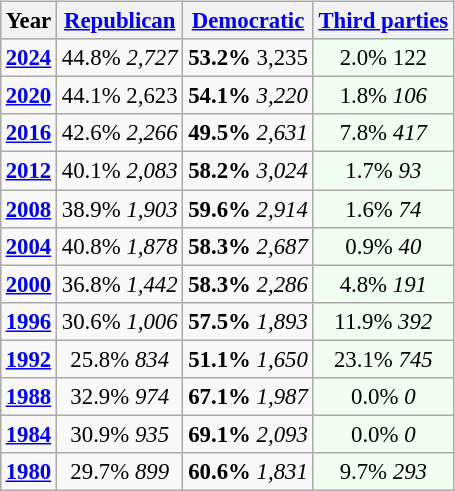<table class="wikitable" style="float:right; font-size:95%;">
<tr bgcolor=lightgrey>
<th>Year</th>
<th><a href='#'>Republican</a></th>
<th><a href='#'>Democratic</a></th>
<th><a href='#'>Third parties</a></th>
</tr>
<tr>
<td style="text-align:center;" ><strong><a href='#'>2024</a></strong></td>
<td style="text-align:center;" >44.8% <em>2,727</td>
<td style="text-align:center;" ><strong>53.2%</strong> </em>3,235<em></td>
<td style="text-align:center; background:honeyDew;">2.0% </em>122<em></td>
</tr>
<tr>
<td style="text-align:center;" ><strong><a href='#'>2020</a></strong></td>
<td style="text-align:center;" >44.1% </em>2,623</td>
<td style="text-align:center;" ><strong>54.1%</strong> <em>3,220</em></td>
<td style="text-align:center; background:honeyDew;">1.8% <em>106</em></td>
</tr>
<tr>
<td style="text-align:center;" ><strong><a href='#'>2016</a></strong></td>
<td style="text-align:center;" >42.6% <em>2,266</em></td>
<td style="text-align:center;" ><strong>49.5%</strong> <em>2,631</em></td>
<td style="text-align:center; background:honeyDew;">7.8% <em>417</em></td>
</tr>
<tr>
<td style="text-align:center;" ><strong><a href='#'>2012</a></strong></td>
<td style="text-align:center;" >40.1% <em>2,083</em></td>
<td style="text-align:center;" ><strong>58.2%</strong> <em>3,024</em></td>
<td style="text-align:center; background:honeyDew;">1.7% <em>93</em></td>
</tr>
<tr>
<td style="text-align:center;" ><strong><a href='#'>2008</a></strong></td>
<td style="text-align:center;" >38.9% <em>1,903</em></td>
<td style="text-align:center;" ><strong>59.6%</strong> <em>2,914</em></td>
<td style="text-align:center; background:honeyDew;">1.6% <em>74</em></td>
</tr>
<tr>
<td style="text-align:center;" ><strong><a href='#'>2004</a></strong></td>
<td style="text-align:center;" >40.8% <em>1,878</em></td>
<td style="text-align:center;" ><strong>58.3%</strong> <em>2,687</em></td>
<td style="text-align:center; background:honeyDew;">0.9% <em>40</em></td>
</tr>
<tr>
<td style="text-align:center;" ><strong><a href='#'>2000</a></strong></td>
<td style="text-align:center;" >36.8% <em>1,442</em></td>
<td style="text-align:center;" ><strong>58.3%</strong> <em>2,286</em></td>
<td style="text-align:center; background:honeyDew;">4.8% <em>191</em></td>
</tr>
<tr>
<td style="text-align:center;" ><strong><a href='#'>1996</a></strong></td>
<td style="text-align:center;" >30.6% <em>1,006</em></td>
<td style="text-align:center;" ><strong>57.5%</strong> <em>1,893</em></td>
<td style="text-align:center; background:honeyDew;">11.9% <em>392</em></td>
</tr>
<tr>
<td style="text-align:center;" ><strong><a href='#'>1992</a></strong></td>
<td style="text-align:center;" >25.8% <em>834</em></td>
<td style="text-align:center;" ><strong>51.1%</strong> <em>1,650</em></td>
<td style="text-align:center; background:honeyDew;">23.1% <em>745</em></td>
</tr>
<tr>
<td style="text-align:center;" ><strong><a href='#'>1988</a></strong></td>
<td style="text-align:center;" >32.9% <em>974</em></td>
<td style="text-align:center;" ><strong>67.1%</strong> <em>1,987</em></td>
<td style="text-align:center; background:honeyDew;">0.0% <em>0</em></td>
</tr>
<tr>
<td style="text-align:center;" ><strong><a href='#'>1984</a></strong></td>
<td style="text-align:center;" >30.9% <em>935</em></td>
<td style="text-align:center;" ><strong>69.1%</strong> <em>2,093</em></td>
<td style="text-align:center; background:honeyDew;">0.0% <em>0</em></td>
</tr>
<tr>
<td style="text-align:center;" ><strong><a href='#'>1980</a></strong></td>
<td style="text-align:center;" >29.7% <em>899</em></td>
<td style="text-align:center;" ><strong>60.6%</strong> <em>1,831</em></td>
<td style="text-align:center; background:honeyDew;">9.7% <em>293</em></td>
</tr>
</table>
